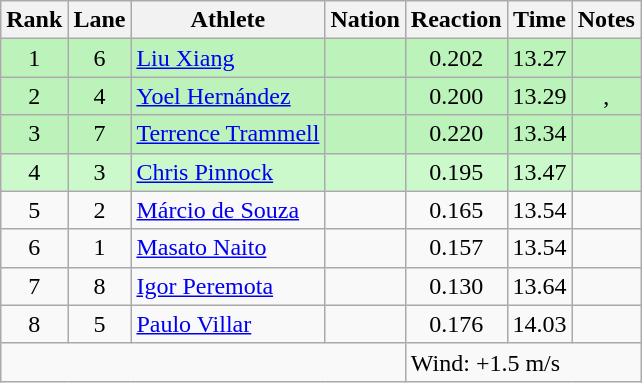<table class="wikitable sortable" style="text-align:center">
<tr>
<th>Rank</th>
<th>Lane</th>
<th>Athlete</th>
<th>Nation</th>
<th>Reaction</th>
<th>Time</th>
<th>Notes</th>
</tr>
<tr bgcolor=bbf3bb>
<td>1</td>
<td>6</td>
<td align=left><a href='#'>Liu Xiang</a></td>
<td align=left></td>
<td>0.202</td>
<td>13.27</td>
<td></td>
</tr>
<tr bgcolor=bbf3bb>
<td>2</td>
<td>4</td>
<td align=left><a href='#'>Yoel Hernández</a></td>
<td align=left></td>
<td>0.200</td>
<td>13.29</td>
<td>, </td>
</tr>
<tr bgcolor=bbf3bb>
<td>3</td>
<td>7</td>
<td align=left><a href='#'>Terrence Trammell</a></td>
<td align=left></td>
<td>0.220</td>
<td>13.34</td>
<td></td>
</tr>
<tr bgcolor=ccf9cc>
<td>4</td>
<td>3</td>
<td align=left><a href='#'>Chris Pinnock</a></td>
<td align=left></td>
<td>0.195</td>
<td>13.47</td>
<td></td>
</tr>
<tr>
<td>5</td>
<td>2</td>
<td align=left><a href='#'>Márcio de Souza</a></td>
<td align=left></td>
<td>0.165</td>
<td>13.54</td>
<td></td>
</tr>
<tr>
<td>6</td>
<td>1</td>
<td align=left><a href='#'>Masato Naito</a></td>
<td align=left></td>
<td>0.157</td>
<td>13.54</td>
<td></td>
</tr>
<tr>
<td>7</td>
<td>8</td>
<td align=left><a href='#'>Igor Peremota</a></td>
<td align=left></td>
<td>0.130</td>
<td>13.64</td>
<td></td>
</tr>
<tr>
<td>8</td>
<td>5</td>
<td align=left><a href='#'>Paulo Villar</a></td>
<td align=left></td>
<td>0.176</td>
<td>14.03</td>
<td></td>
</tr>
<tr class="sortbottom">
<td colspan=4></td>
<td colspan="3" style="text-align:left;">Wind: +1.5 m/s</td>
</tr>
</table>
